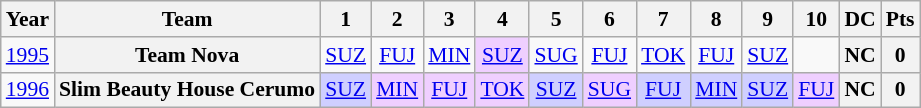<table class="wikitable" style="text-align:center; font-size:90%">
<tr>
<th>Year</th>
<th>Team</th>
<th>1</th>
<th>2</th>
<th>3</th>
<th>4</th>
<th>5</th>
<th>6</th>
<th>7</th>
<th>8</th>
<th>9</th>
<th>10</th>
<th>DC</th>
<th>Pts</th>
</tr>
<tr>
<td><a href='#'>1995</a></td>
<th>Team Nova</th>
<td><a href='#'>SUZ</a></td>
<td><a href='#'>FUJ</a></td>
<td><a href='#'>MIN</a></td>
<td style="background:#EFCFFF;"><a href='#'>SUZ</a><br></td>
<td><a href='#'>SUG</a></td>
<td><a href='#'>FUJ</a></td>
<td><a href='#'>TOK</a></td>
<td><a href='#'>FUJ</a></td>
<td><a href='#'>SUZ</a></td>
<td></td>
<th>NC</th>
<th>0</th>
</tr>
<tr>
<td><a href='#'>1996</a></td>
<th>Slim Beauty House Cerumo</th>
<td style="background:#CFCFFF;"><a href='#'>SUZ</a><br></td>
<td style="background:#EFCFFF;"><a href='#'>MIN</a><br></td>
<td style="background:#EFCFFF;"><a href='#'>FUJ</a><br></td>
<td style="background:#EFCFFF;"><a href='#'>TOK</a><br></td>
<td style="background:#CFCFFF;"><a href='#'>SUZ</a><br></td>
<td style="background:#EFCFFF;"><a href='#'>SUG</a><br></td>
<td style="background:#CFCFFF;"><a href='#'>FUJ</a><br></td>
<td style="background:#CFCFFF;"><a href='#'>MIN</a><br></td>
<td style="background:#CFCFFF;"><a href='#'>SUZ</a><br></td>
<td style="background:#EFCFFF;"><a href='#'>FUJ</a><br></td>
<th>NC</th>
<th>0</th>
</tr>
</table>
